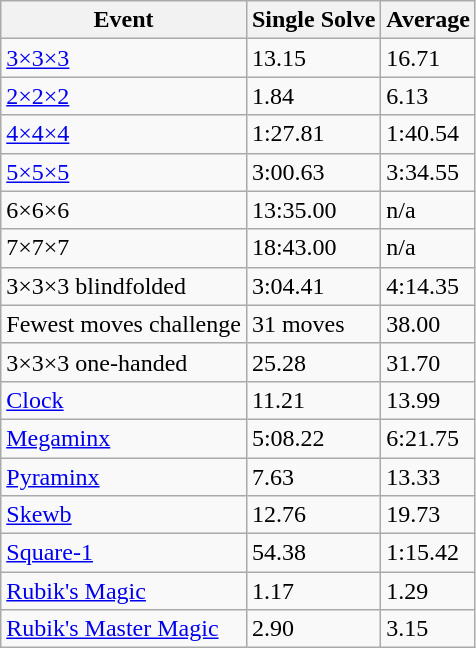<table class="wikitable" border="1">
<tr>
<th>Event</th>
<th>Single Solve</th>
<th>Average</th>
</tr>
<tr>
<td><a href='#'>3×3×3</a></td>
<td>13.15</td>
<td>16.71</td>
</tr>
<tr>
<td><a href='#'>2×2×2</a></td>
<td>1.84</td>
<td>6.13</td>
</tr>
<tr>
<td><a href='#'>4×4×4</a></td>
<td>1:27.81</td>
<td>1:40.54</td>
</tr>
<tr>
<td><a href='#'>5×5×5</a></td>
<td>3:00.63</td>
<td>3:34.55</td>
</tr>
<tr>
<td>6×6×6</td>
<td>13:35.00</td>
<td>n/a</td>
</tr>
<tr>
<td>7×7×7</td>
<td>18:43.00</td>
<td>n/a</td>
</tr>
<tr>
<td>3×3×3 blindfolded</td>
<td>3:04.41</td>
<td>4:14.35</td>
</tr>
<tr>
<td>Fewest moves challenge</td>
<td>31 moves</td>
<td>38.00</td>
</tr>
<tr>
<td>3×3×3 one-handed</td>
<td>25.28</td>
<td>31.70</td>
</tr>
<tr>
<td><a href='#'>Clock</a></td>
<td>11.21</td>
<td>13.99</td>
</tr>
<tr>
<td><a href='#'>Megaminx</a></td>
<td>5:08.22</td>
<td>6:21.75</td>
</tr>
<tr>
<td><a href='#'>Pyraminx</a></td>
<td>7.63</td>
<td>13.33</td>
</tr>
<tr>
<td><a href='#'>Skewb</a></td>
<td>12.76</td>
<td>19.73</td>
</tr>
<tr>
<td><a href='#'>Square-1</a></td>
<td>54.38</td>
<td>1:15.42</td>
</tr>
<tr>
<td><a href='#'>Rubik's Magic</a></td>
<td>1.17</td>
<td>1.29</td>
</tr>
<tr>
<td><a href='#'>Rubik's Master Magic</a></td>
<td>2.90</td>
<td>3.15</td>
</tr>
</table>
